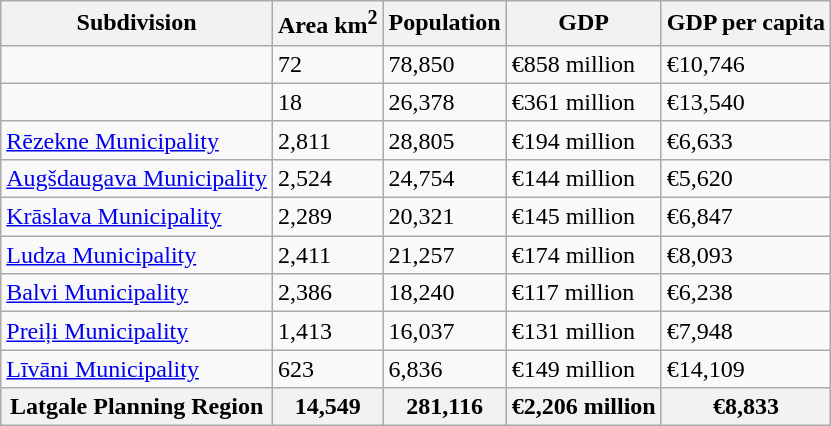<table class="wikitable sortable">
<tr>
<th>Subdivision</th>
<th>Area km<sup>2</sup></th>
<th>Population</th>
<th>GDP</th>
<th>GDP per capita</th>
</tr>
<tr>
<td></td>
<td>72</td>
<td>78,850</td>
<td>€858 million</td>
<td>€10,746</td>
</tr>
<tr>
<td></td>
<td>18</td>
<td>26,378</td>
<td>€361 million</td>
<td>€13,540</td>
</tr>
<tr>
<td><a href='#'>Rēzekne Municipality</a></td>
<td>2,811</td>
<td>28,805</td>
<td>€194 million</td>
<td>€6,633</td>
</tr>
<tr>
<td><a href='#'>Augšdaugava Municipality</a></td>
<td>2,524</td>
<td>24,754</td>
<td>€144 million</td>
<td>€5,620</td>
</tr>
<tr>
<td><a href='#'>Krāslava Municipality</a></td>
<td>2,289</td>
<td>20,321</td>
<td>€145 million</td>
<td>€6,847</td>
</tr>
<tr>
<td><a href='#'>Ludza Municipality</a></td>
<td>2,411</td>
<td>21,257</td>
<td>€174 million</td>
<td>€8,093</td>
</tr>
<tr>
<td><a href='#'>Balvi Municipality</a></td>
<td>2,386</td>
<td>18,240</td>
<td>€117 million</td>
<td>€6,238</td>
</tr>
<tr>
<td><a href='#'>Preiļi Municipality</a></td>
<td>1,413</td>
<td>16,037</td>
<td>€131 million</td>
<td>€7,948</td>
</tr>
<tr>
<td><a href='#'>Līvāni Municipality</a></td>
<td>623</td>
<td>6,836</td>
<td>€149 million</td>
<td>€14,109</td>
</tr>
<tr>
<th><strong>Latgale Planning Region</strong></th>
<th><strong>14,549</strong></th>
<th><strong>281,116</strong></th>
<th><strong>€2,206 million</strong></th>
<th><strong>€8,833</strong></th>
</tr>
</table>
